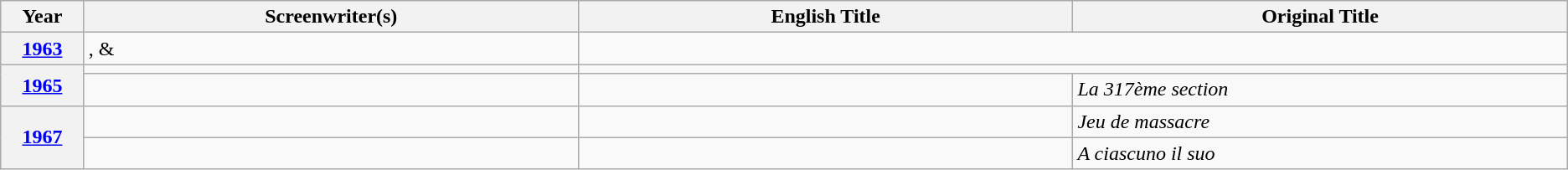<table class="wikitable unsortable">
<tr>
<th scope="col" style="width:1%;">Year</th>
<th scope="col" style="width:10%;">Screenwriter(s)</th>
<th scope="col" style="width:10%;">English Title</th>
<th scope="col" style="width:10%;" class="unsortable">Original Title</th>
</tr>
<tr>
<th style="text-align:center;"><a href='#'>1963</a></th>
<td>,  & </td>
<td colspan="2"></td>
</tr>
<tr>
<th rowspan="2" style="text-align:center;"><a href='#'>1965</a></th>
<td></td>
<td colspan="2"></td>
</tr>
<tr>
<td></td>
<td colspan="1"></td>
<td><em>La 317ème section</em></td>
</tr>
<tr>
<th rowspan="2" style="text-align:center;"><a href='#'>1967</a></th>
<td></td>
<td></td>
<td><em>Jeu de massacre</em></td>
</tr>
<tr>
<td></td>
<td></td>
<td><em>A ciascuno il suo</em></td>
</tr>
</table>
